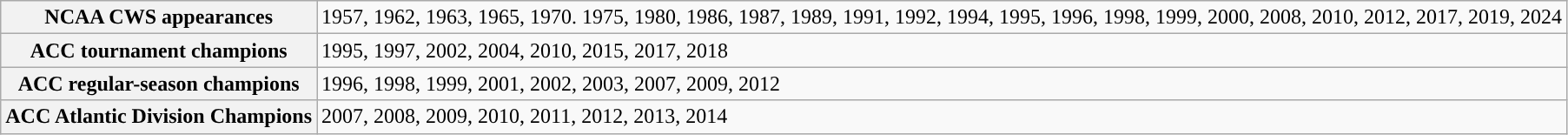<table class="wikitable">
<tr>
<th>NCAA CWS appearances</th>
<td>1957, 1962, 1963, 1965, 1970. 1975, 1980, 1986, 1987, 1989, 1991, 1992, 1994, 1995, 1996, 1998, 1999, 2000, 2008, 2010, 2012, 2017, 2019, 2024</td>
</tr>
<tr>
<th>ACC tournament champions</th>
<td>1995, 1997, 2002, 2004, 2010, 2015, 2017, 2018</td>
</tr>
<tr>
<th>ACC regular-season champions</th>
<td>1996, 1998, 1999, 2001, 2002, 2003, 2007, 2009, 2012</td>
</tr>
<tr>
<th>ACC Atlantic Division Champions</th>
<td>2007, 2008, 2009, 2010, 2011, 2012, 2013, 2014</td>
</tr>
</table>
